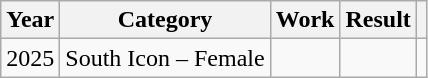<table class="wikitable sortable plainrowheaders">
<tr>
<th scope="col">Year</th>
<th scope="col">Category</th>
<th scope="col">Work</th>
<th scope="col">Result</th>
<th scope="col" class="unsortable"></th>
</tr>
<tr>
<td>2025</td>
<td>South Icon – Female</td>
<td></td>
<td></td>
<td></td>
</tr>
</table>
